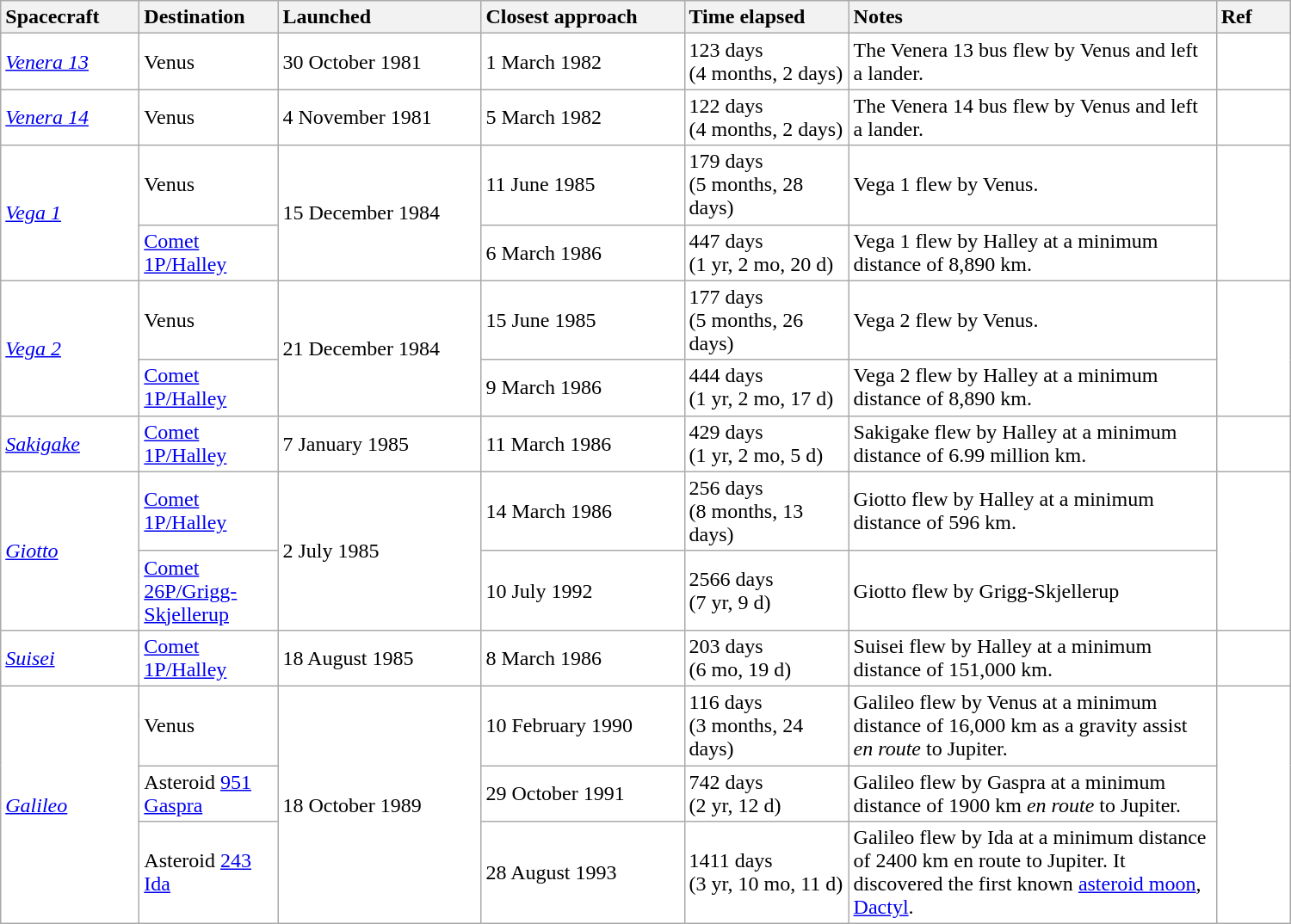<table class="wikitable"  style="width:1000px; background:white;">
<tr>
<th style="text-align:left; width:100px;">Spacecraft</th>
<th style="text-align:left; width:100px;">Destination</th>
<th style="text-align:left; width:150px;">Launched</th>
<th style="text-align:left; width:150px;">Closest approach</th>
<th style="text-align:left; width:120px;">Time elapsed</th>
<th style="text-align:left">Notes</th>
<th style="text-align:left; width:50px;">Ref</th>
</tr>
<tr>
<td><em><a href='#'>Venera 13</a></em></td>
<td>Venus</td>
<td>30 October 1981</td>
<td>1 March 1982</td>
<td>123 days<br>(4 months, 2 days)</td>
<td>The Venera 13 bus flew by Venus and left a lander.</td>
<td></td>
</tr>
<tr>
<td><em><a href='#'>Venera 14</a></em></td>
<td>Venus</td>
<td>4 November 1981</td>
<td>5 March 1982</td>
<td>122 days<br>(4 months, 2 days)</td>
<td>The Venera 14 bus flew by Venus and left a lander.</td>
<td></td>
</tr>
<tr>
<td rowspan="2"><em><a href='#'>Vega 1</a></em></td>
<td>Venus</td>
<td rowspan="2">15 December 1984</td>
<td>11 June 1985</td>
<td>179 days<br>(5 months, 28 days)</td>
<td>Vega 1 flew by Venus.</td>
<td rowspan="2"></td>
</tr>
<tr>
<td><a href='#'>Comet 1P/Halley</a></td>
<td>6 March 1986</td>
<td>447 days<br>(1 yr, 2 mo, 20 d)</td>
<td>Vega 1 flew by Halley at a minimum distance of 8,890 km.</td>
</tr>
<tr>
<td rowspan="2"><em><a href='#'>Vega 2</a></em></td>
<td>Venus</td>
<td rowspan="2">21 December 1984</td>
<td>15 June 1985</td>
<td>177 days<br>(5 months, 26 days)</td>
<td>Vega 2 flew by Venus.</td>
<td rowspan="2"></td>
</tr>
<tr>
<td><a href='#'>Comet 1P/Halley</a></td>
<td>9 March 1986</td>
<td>444 days<br>(1 yr, 2 mo, 17 d)</td>
<td>Vega 2 flew by Halley at a minimum distance of 8,890 km.</td>
</tr>
<tr>
<td><em><a href='#'>Sakigake</a></em></td>
<td><a href='#'>Comet 1P/Halley</a></td>
<td>7 January 1985</td>
<td>11 March 1986</td>
<td>429 days<br>(1 yr, 2 mo, 5 d)</td>
<td>Sakigake flew by Halley at a minimum distance of 6.99 million km.</td>
<td></td>
</tr>
<tr>
<td rowspan="2"><em><a href='#'>Giotto</a></em></td>
<td><a href='#'>Comet 1P/Halley</a></td>
<td rowspan="2">2 July 1985</td>
<td>14 March 1986</td>
<td>256 days<br>(8 months, 13 days)</td>
<td>Giotto flew by Halley at a minimum distance of 596 km.</td>
<td rowspan="2"></td>
</tr>
<tr>
<td><a href='#'>Comet 26P/Grigg-Skjellerup</a></td>
<td>10 July 1992</td>
<td>2566 days<br>(7 yr, 9 d)</td>
<td>Giotto flew by Grigg-Skjellerup</td>
</tr>
<tr>
<td><em><a href='#'>Suisei</a></em></td>
<td><a href='#'>Comet 1P/Halley</a></td>
<td>18 August 1985</td>
<td>8 March 1986</td>
<td>203 days<br>(6 mo, 19 d)</td>
<td>Suisei flew by Halley at a minimum distance of 151,000 km.</td>
<td></td>
</tr>
<tr>
<td rowspan="3"><em><a href='#'>Galileo</a></em></td>
<td>Venus</td>
<td rowspan="3">18 October 1989</td>
<td>10 February 1990</td>
<td>116 days<br>(3 months, 24 days)</td>
<td>Galileo flew by Venus at a minimum distance of 16,000 km as a gravity assist <em>en route</em> to Jupiter.</td>
<td rowspan="3"></td>
</tr>
<tr>
<td>Asteroid <a href='#'>951 Gaspra</a></td>
<td>29 October 1991</td>
<td>742 days<br>(2 yr, 12 d)</td>
<td>Galileo flew by Gaspra at a minimum distance of 1900 km <em>en route</em> to Jupiter.</td>
</tr>
<tr>
<td>Asteroid <a href='#'>243 Ida</a></td>
<td>28 August 1993</td>
<td>1411 days<br>(3 yr, 10 mo, 11 d)</td>
<td>Galileo flew by Ida at a minimum distance of 2400 km en route to Jupiter. It discovered the first known <a href='#'>asteroid moon</a>, <a href='#'>Dactyl</a>.</td>
</tr>
</table>
